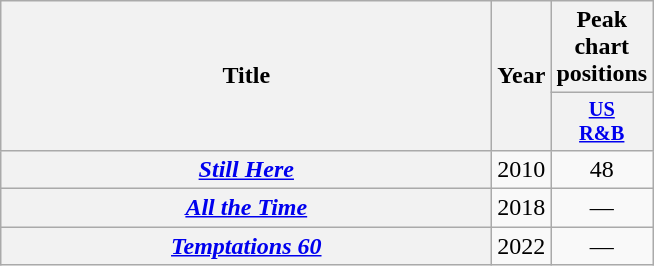<table class="wikitable plainrowheaders" style="text-align:center;">
<tr>
<th rowspan="2" style="width:20em;">Title</th>
<th rowspan="2">Year</th>
<th colspan="1">Peak chart positions</th>
</tr>
<tr>
<th scope="col" style="width:2.5em;font-size:85%"><a href='#'>US<br>R&B</a><br></th>
</tr>
<tr>
<th scope="row"><em><a href='#'>Still Here</a></em></th>
<td>2010</td>
<td>48</td>
</tr>
<tr>
<th scope="row"><em><a href='#'>All the Time</a></em></th>
<td>2018</td>
<td>—</td>
</tr>
<tr>
<th scope="row"><em><a href='#'>Temptations 60</a></em></th>
<td>2022</td>
<td>—</td>
</tr>
</table>
